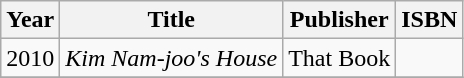<table class="wikitable sortable">
<tr>
<th width=10>Year</th>
<th>Title</th>
<th>Publisher</th>
<th>ISBN</th>
</tr>
<tr>
<td>2010</td>
<td><em>Kim Nam-joo's House</em></td>
<td>That Book </td>
<td></td>
</tr>
<tr>
</tr>
</table>
